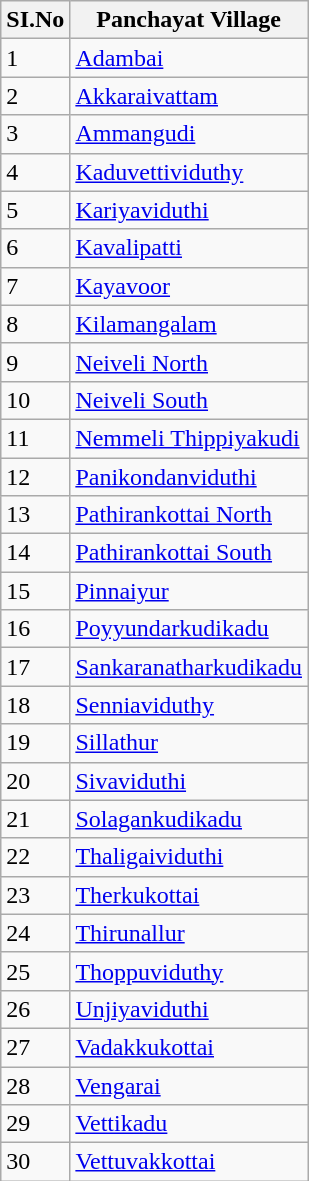<table class="wikitable sortable">
<tr>
<th>SI.No</th>
<th>Panchayat Village</th>
</tr>
<tr>
<td>1</td>
<td><a href='#'>Adambai</a></td>
</tr>
<tr>
<td>2</td>
<td><a href='#'>Akkaraivattam</a></td>
</tr>
<tr>
<td>3</td>
<td><a href='#'>Ammangudi</a></td>
</tr>
<tr>
<td>4</td>
<td><a href='#'>Kaduvettividuthy</a></td>
</tr>
<tr>
<td>5</td>
<td><a href='#'>Kariyaviduthi</a></td>
</tr>
<tr>
<td>6</td>
<td><a href='#'>Kavalipatti</a></td>
</tr>
<tr>
<td>7</td>
<td><a href='#'>Kayavoor</a></td>
</tr>
<tr>
<td>8</td>
<td><a href='#'>Kilamangalam</a></td>
</tr>
<tr>
<td>9</td>
<td><a href='#'>Neiveli North</a></td>
</tr>
<tr>
<td>10</td>
<td><a href='#'>Neiveli South</a></td>
</tr>
<tr>
<td>11</td>
<td><a href='#'>Nemmeli Thippiyakudi</a></td>
</tr>
<tr>
<td>12</td>
<td><a href='#'>Panikondanviduthi</a></td>
</tr>
<tr>
<td>13</td>
<td><a href='#'>Pathirankottai North</a></td>
</tr>
<tr>
<td>14</td>
<td><a href='#'>Pathirankottai South</a></td>
</tr>
<tr>
<td>15</td>
<td><a href='#'>Pinnaiyur</a></td>
</tr>
<tr>
<td>16</td>
<td><a href='#'>Poyyundarkudikadu</a></td>
</tr>
<tr>
<td>17</td>
<td><a href='#'>Sankaranatharkudikadu</a></td>
</tr>
<tr>
<td>18</td>
<td><a href='#'>Senniaviduthy</a></td>
</tr>
<tr>
<td>19</td>
<td><a href='#'>Sillathur</a></td>
</tr>
<tr>
<td>20</td>
<td><a href='#'>Sivaviduthi</a></td>
</tr>
<tr>
<td>21</td>
<td><a href='#'>Solagankudikadu</a></td>
</tr>
<tr>
<td>22</td>
<td><a href='#'>Thaligaividuthi</a></td>
</tr>
<tr>
<td>23</td>
<td><a href='#'>Therkukottai</a></td>
</tr>
<tr>
<td>24</td>
<td><a href='#'>Thirunallur</a></td>
</tr>
<tr>
<td>25</td>
<td><a href='#'>Thoppuviduthy</a></td>
</tr>
<tr>
<td>26</td>
<td><a href='#'>Unjiyaviduthi</a></td>
</tr>
<tr>
<td>27</td>
<td><a href='#'>Vadakkukottai</a></td>
</tr>
<tr>
<td>28</td>
<td><a href='#'>Vengarai</a></td>
</tr>
<tr>
<td>29</td>
<td><a href='#'>Vettikadu</a></td>
</tr>
<tr>
<td>30</td>
<td><a href='#'>Vettuvakkottai</a></td>
</tr>
</table>
